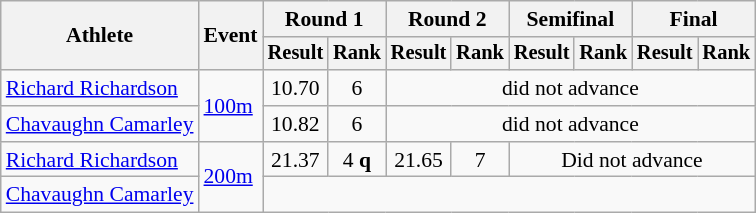<table class="wikitable" style="font-size:90%">
<tr>
<th rowspan="2">Athlete</th>
<th rowspan="2">Event</th>
<th colspan="2">Round 1</th>
<th colspan="2">Round 2</th>
<th colspan="2">Semifinal</th>
<th colspan="2">Final</th>
</tr>
<tr style="font-size:95%">
<th>Result</th>
<th>Rank</th>
<th>Result</th>
<th>Rank</th>
<th>Result</th>
<th>Rank</th>
<th>Result</th>
<th>Rank</th>
</tr>
<tr align=center>
<td align=left><a href='#'>Richard Richardson</a></td>
<td align=left rowspan="2"><a href='#'>100m</a></td>
<td>10.70</td>
<td>6</td>
<td colspan=6>did not advance</td>
</tr>
<tr align=center>
<td align=left><a href='#'>Chavaughn Camarley</a></td>
<td>10.82</td>
<td>6</td>
<td colspan=6>did not advance</td>
</tr>
<tr align=center>
<td align=left><a href='#'>Richard Richardson</a></td>
<td align=left rowspan="2"><a href='#'>200m</a></td>
<td>21.37</td>
<td>4 <strong>q</strong></td>
<td>21.65</td>
<td>7</td>
<td colspan=4>Did not advance</td>
</tr>
<tr align=center>
<td align=left><a href='#'>Chavaughn Camarley</a></td>
<td colspan=8></td>
</tr>
</table>
